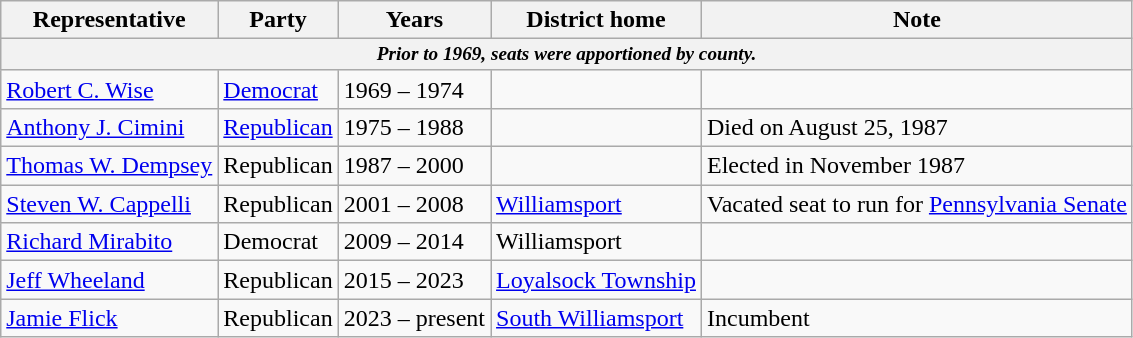<table class=wikitable>
<tr valign=bottom>
<th>Representative</th>
<th>Party</th>
<th>Years</th>
<th>District home</th>
<th>Note</th>
</tr>
<tr>
<th colspan=5 style="font-size: 80%;"><em>Prior to 1969, seats were apportioned by county.</em></th>
</tr>
<tr>
<td><a href='#'>Robert C. Wise</a></td>
<td><a href='#'>Democrat</a></td>
<td>1969 – 1974</td>
<td></td>
<td></td>
</tr>
<tr>
<td><a href='#'>Anthony J. Cimini</a></td>
<td><a href='#'>Republican</a></td>
<td>1975 – 1988</td>
<td></td>
<td>Died on August 25, 1987</td>
</tr>
<tr>
<td><a href='#'>Thomas W. Dempsey</a></td>
<td>Republican</td>
<td>1987 – 2000</td>
<td></td>
<td>Elected in November 1987</td>
</tr>
<tr>
<td><a href='#'>Steven W. Cappelli</a></td>
<td>Republican</td>
<td>2001 – 2008</td>
<td><a href='#'>Williamsport</a></td>
<td>Vacated seat to run for <a href='#'>Pennsylvania Senate</a></td>
</tr>
<tr>
<td><a href='#'>Richard Mirabito</a></td>
<td>Democrat</td>
<td>2009 – 2014</td>
<td>Williamsport</td>
<td></td>
</tr>
<tr>
<td><a href='#'>Jeff Wheeland</a></td>
<td>Republican</td>
<td>2015 – 2023</td>
<td><a href='#'>Loyalsock Township</a></td>
<td></td>
</tr>
<tr>
<td><a href='#'>Jamie Flick</a></td>
<td>Republican</td>
<td>2023 – present</td>
<td><a href='#'>South Williamsport</a></td>
<td>Incumbent</td>
</tr>
</table>
